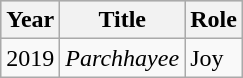<table class="wikitable" border="1">
<tr style="background:#ccc;">
<th>Year</th>
<th>Title</th>
<th>Role</th>
</tr>
<tr>
<td>2019</td>
<td><em>Parchhayee</em></td>
<td>Joy</td>
</tr>
</table>
